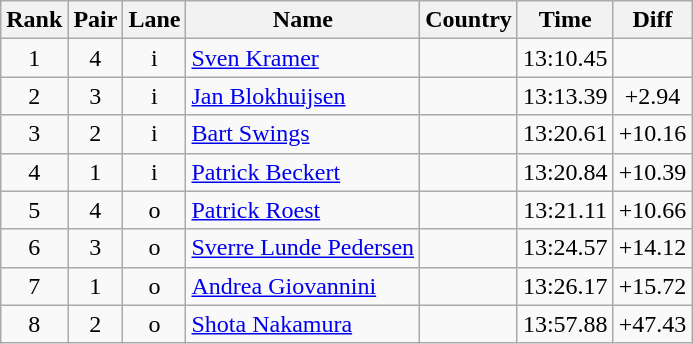<table class="wikitable sortable" style="text-align:center">
<tr>
<th>Rank</th>
<th>Pair</th>
<th>Lane</th>
<th>Name</th>
<th>Country</th>
<th>Time</th>
<th>Diff</th>
</tr>
<tr>
<td>1</td>
<td>4</td>
<td>i</td>
<td align=left><a href='#'>Sven Kramer</a></td>
<td align=left></td>
<td>13:10.45</td>
<td></td>
</tr>
<tr>
<td>2</td>
<td>3</td>
<td>i</td>
<td align=left><a href='#'>Jan Blokhuijsen</a></td>
<td align=left></td>
<td>13:13.39</td>
<td>+2.94</td>
</tr>
<tr>
<td>3</td>
<td>2</td>
<td>i</td>
<td align=left><a href='#'>Bart Swings</a></td>
<td align=left></td>
<td>13:20.61</td>
<td>+10.16</td>
</tr>
<tr>
<td>4</td>
<td>1</td>
<td>i</td>
<td align=left><a href='#'>Patrick Beckert</a></td>
<td align=left></td>
<td>13:20.84</td>
<td>+10.39</td>
</tr>
<tr>
<td>5</td>
<td>4</td>
<td>o</td>
<td align=left><a href='#'>Patrick Roest</a></td>
<td align=left></td>
<td>13:21.11</td>
<td>+10.66</td>
</tr>
<tr>
<td>6</td>
<td>3</td>
<td>o</td>
<td align=left><a href='#'>Sverre Lunde Pedersen</a></td>
<td align=left></td>
<td>13:24.57</td>
<td>+14.12</td>
</tr>
<tr>
<td>7</td>
<td>1</td>
<td>o</td>
<td align=left><a href='#'>Andrea Giovannini</a></td>
<td align=left></td>
<td>13:26.17</td>
<td>+15.72</td>
</tr>
<tr>
<td>8</td>
<td>2</td>
<td>o</td>
<td align=left><a href='#'>Shota Nakamura</a></td>
<td align=left></td>
<td>13:57.88</td>
<td>+47.43</td>
</tr>
</table>
